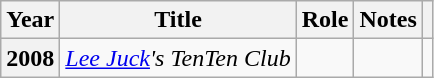<table class="wikitable plainrowheaders sortable">
<tr>
<th scope="col">Year</th>
<th scope="col">Title</th>
<th scope="col">Role</th>
<th scope="col" class="unsortable">Notes</th>
<th scope="col" class="unsortable"></th>
</tr>
<tr>
<th scope="row">2008</th>
<td><em><a href='#'>Lee Juck</a>'s TenTen Club</em></td>
<td></td>
<td></td>
<td></td>
</tr>
</table>
